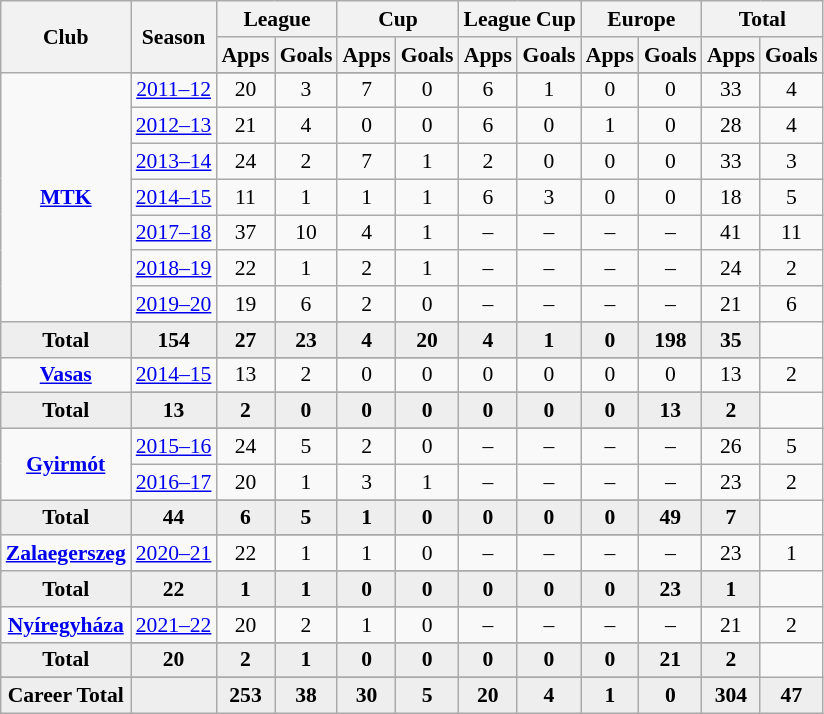<table class="wikitable" style="font-size:90%; text-align: center;">
<tr>
<th rowspan="2">Club</th>
<th rowspan="2">Season</th>
<th colspan="2">League</th>
<th colspan="2">Cup</th>
<th colspan="2">League Cup</th>
<th colspan="2">Europe</th>
<th colspan="2">Total</th>
</tr>
<tr>
<th>Apps</th>
<th>Goals</th>
<th>Apps</th>
<th>Goals</th>
<th>Apps</th>
<th>Goals</th>
<th>Apps</th>
<th>Goals</th>
<th>Apps</th>
<th>Goals</th>
</tr>
<tr ||-||-||-|->
<td rowspan="9" valign="center"><strong><a href='#'>MTK</a></strong></td>
</tr>
<tr>
<td><a href='#'>2011–12</a></td>
<td>20</td>
<td>3</td>
<td>7</td>
<td>0</td>
<td>6</td>
<td>1</td>
<td>0</td>
<td>0</td>
<td>33</td>
<td>4</td>
</tr>
<tr>
<td><a href='#'>2012–13</a></td>
<td>21</td>
<td>4</td>
<td>0</td>
<td>0</td>
<td>6</td>
<td>0</td>
<td>1</td>
<td>0</td>
<td>28</td>
<td>4</td>
</tr>
<tr>
<td><a href='#'>2013–14</a></td>
<td>24</td>
<td>2</td>
<td>7</td>
<td>1</td>
<td>2</td>
<td>0</td>
<td>0</td>
<td>0</td>
<td>33</td>
<td>3</td>
</tr>
<tr>
<td><a href='#'>2014–15</a></td>
<td>11</td>
<td>1</td>
<td>1</td>
<td>1</td>
<td>6</td>
<td>3</td>
<td>0</td>
<td>0</td>
<td>18</td>
<td>5</td>
</tr>
<tr>
<td><a href='#'>2017–18</a></td>
<td>37</td>
<td>10</td>
<td>4</td>
<td>1</td>
<td>–</td>
<td>–</td>
<td>–</td>
<td>–</td>
<td>41</td>
<td>11</td>
</tr>
<tr>
<td><a href='#'>2018–19</a></td>
<td>22</td>
<td>1</td>
<td>2</td>
<td>1</td>
<td>–</td>
<td>–</td>
<td>–</td>
<td>–</td>
<td>24</td>
<td>2</td>
</tr>
<tr>
<td><a href='#'>2019–20</a></td>
<td>19</td>
<td>6</td>
<td>2</td>
<td>0</td>
<td>–</td>
<td>–</td>
<td>–</td>
<td>–</td>
<td>21</td>
<td>6</td>
</tr>
<tr>
</tr>
<tr style="font-weight:bold; background-color:#eeeeee;">
<td>Total</td>
<td>154</td>
<td>27</td>
<td>23</td>
<td>4</td>
<td>20</td>
<td>4</td>
<td>1</td>
<td>0</td>
<td>198</td>
<td>35</td>
</tr>
<tr>
<td rowspan="3" valign="center"><strong><a href='#'>Vasas</a></strong></td>
</tr>
<tr>
<td><a href='#'>2014–15</a></td>
<td>13</td>
<td>2</td>
<td>0</td>
<td>0</td>
<td>0</td>
<td>0</td>
<td>0</td>
<td>0</td>
<td>13</td>
<td>2</td>
</tr>
<tr>
</tr>
<tr style="font-weight:bold; background-color:#eeeeee;">
<td>Total</td>
<td>13</td>
<td>2</td>
<td>0</td>
<td>0</td>
<td>0</td>
<td>0</td>
<td>0</td>
<td>0</td>
<td>13</td>
<td>2</td>
</tr>
<tr>
<td rowspan="4" valign="center"><strong><a href='#'>Gyirmót</a></strong></td>
</tr>
<tr>
<td><a href='#'>2015–16</a></td>
<td>24</td>
<td>5</td>
<td>2</td>
<td>0</td>
<td>–</td>
<td>–</td>
<td>–</td>
<td>–</td>
<td>26</td>
<td>5</td>
</tr>
<tr>
<td><a href='#'>2016–17</a></td>
<td>20</td>
<td>1</td>
<td>3</td>
<td>1</td>
<td>–</td>
<td>–</td>
<td>–</td>
<td>–</td>
<td>23</td>
<td>2</td>
</tr>
<tr>
</tr>
<tr style="font-weight:bold; background-color:#eeeeee;">
<td>Total</td>
<td>44</td>
<td>6</td>
<td>5</td>
<td>1</td>
<td>0</td>
<td>0</td>
<td>0</td>
<td>0</td>
<td>49</td>
<td>7</td>
</tr>
<tr>
<td rowspan="3" valign="center"><strong><a href='#'>Zalaegerszeg</a></strong></td>
</tr>
<tr>
<td><a href='#'>2020–21</a></td>
<td>22</td>
<td>1</td>
<td>1</td>
<td>0</td>
<td>–</td>
<td>–</td>
<td>–</td>
<td>–</td>
<td>23</td>
<td>1</td>
</tr>
<tr>
</tr>
<tr style="font-weight:bold; background-color:#eeeeee;">
<td>Total</td>
<td>22</td>
<td>1</td>
<td>1</td>
<td>0</td>
<td>0</td>
<td>0</td>
<td>0</td>
<td>0</td>
<td>23</td>
<td>1</td>
</tr>
<tr>
<td rowspan="3" valign="center"><strong><a href='#'>Nyíregyháza</a></strong></td>
</tr>
<tr>
<td><a href='#'>2021–22</a></td>
<td>20</td>
<td>2</td>
<td>1</td>
<td>0</td>
<td>–</td>
<td>–</td>
<td>–</td>
<td>–</td>
<td>21</td>
<td>2</td>
</tr>
<tr>
</tr>
<tr style="font-weight:bold; background-color:#eeeeee;">
<td>Total</td>
<td>20</td>
<td>2</td>
<td>1</td>
<td>0</td>
<td>0</td>
<td>0</td>
<td>0</td>
<td>0</td>
<td>21</td>
<td>2</td>
</tr>
<tr>
</tr>
<tr style="font-weight:bold; background-color:#eeeeee;">
<td rowspan="1" valign="top"><strong>Career Total</strong></td>
<td></td>
<td><strong>253</strong></td>
<td><strong>38</strong></td>
<td><strong>30</strong></td>
<td><strong>5</strong></td>
<td><strong>20</strong></td>
<td><strong>4</strong></td>
<td><strong>1</strong></td>
<td><strong>0</strong></td>
<td><strong>304</strong></td>
<td><strong>47</strong></td>
</tr>
</table>
